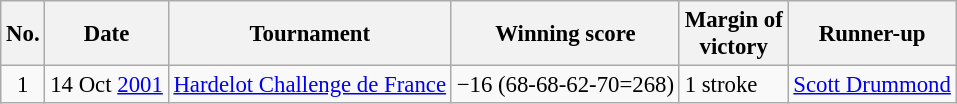<table class="wikitable" style="font-size:95%;">
<tr>
<th>No.</th>
<th>Date</th>
<th>Tournament</th>
<th>Winning score</th>
<th>Margin of<br>victory</th>
<th>Runner-up</th>
</tr>
<tr>
<td align=center>1</td>
<td align=right>14 Oct <a href='#'>2001</a></td>
<td><a href='#'>Hardelot Challenge de France</a></td>
<td>−16 (68-68-62-70=268)</td>
<td>1 stroke</td>
<td> <a href='#'>Scott Drummond</a></td>
</tr>
</table>
